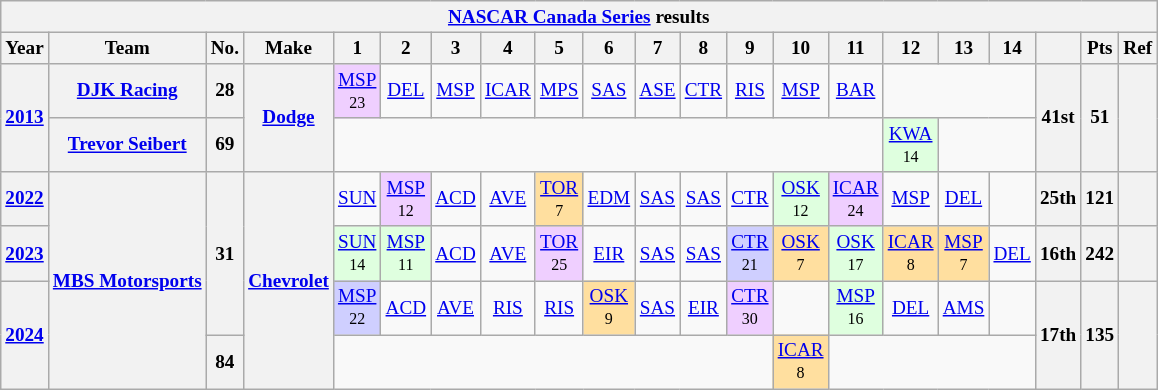<table class="wikitable" style="text-align:center; font-size:80%">
<tr>
<th colspan="21"><a href='#'>NASCAR Canada Series</a> results</th>
</tr>
<tr>
<th>Year</th>
<th>Team</th>
<th>No.</th>
<th>Make</th>
<th>1</th>
<th>2</th>
<th>3</th>
<th>4</th>
<th>5</th>
<th>6</th>
<th>7</th>
<th>8</th>
<th>9</th>
<th>10</th>
<th>11</th>
<th>12</th>
<th>13</th>
<th>14</th>
<th></th>
<th>Pts</th>
<th>Ref</th>
</tr>
<tr>
<th rowspan="2"><a href='#'>2013</a></th>
<th><a href='#'>DJK Racing</a></th>
<th>28</th>
<th rowspan="2"><a href='#'>Dodge</a></th>
<td style="background:#EFCFFF;"><a href='#'>MSP</a><br><small>23</small></td>
<td><a href='#'>DEL</a></td>
<td><a href='#'>MSP</a></td>
<td><a href='#'>ICAR</a></td>
<td><a href='#'>MPS</a></td>
<td><a href='#'>SAS</a></td>
<td><a href='#'>ASE</a></td>
<td><a href='#'>CTR</a></td>
<td><a href='#'>RIS</a></td>
<td><a href='#'>MSP</a></td>
<td><a href='#'>BAR</a></td>
<td colspan="3"></td>
<th rowspan="2">41st</th>
<th rowspan="2">51</th>
<th rowspan="2"></th>
</tr>
<tr>
<th><a href='#'>Trevor Seibert</a></th>
<th>69</th>
<td colspan="11"></td>
<td style="background:#DFFFDF;"><a href='#'>KWA</a><br><small>14</small></td>
<td colspan="2"></td>
</tr>
<tr>
<th><a href='#'>2022</a></th>
<th rowspan="4"><a href='#'>MBS Motorsports</a></th>
<th rowspan="3">31</th>
<th rowspan="4"><a href='#'>Chevrolet</a></th>
<td><a href='#'>SUN</a></td>
<td style="background:#EFCFFF;"><a href='#'>MSP</a><br><small>12</small></td>
<td><a href='#'>ACD</a></td>
<td><a href='#'>AVE</a></td>
<td style="background:#FFDF9F;"><a href='#'>TOR</a><br><small>7</small></td>
<td><a href='#'>EDM</a></td>
<td><a href='#'>SAS</a></td>
<td><a href='#'>SAS</a></td>
<td><a href='#'>CTR</a></td>
<td style="background:#DFFFDF;"><a href='#'>OSK</a><br><small>12</small></td>
<td style="background:#EFCFFF;"><a href='#'>ICAR</a><br><small>24</small></td>
<td><a href='#'>MSP</a></td>
<td><a href='#'>DEL</a></td>
<td></td>
<th>25th</th>
<th>121</th>
<th></th>
</tr>
<tr>
<th><a href='#'>2023</a></th>
<td style="background:#DFFFDF;"><a href='#'>SUN</a><br><small>14</small></td>
<td style="background:#DFFFDF;"><a href='#'>MSP</a><br><small>11</small></td>
<td><a href='#'>ACD</a></td>
<td><a href='#'>AVE</a></td>
<td style="background:#EFCFFF;"><a href='#'>TOR</a><br><small>25</small></td>
<td><a href='#'>EIR</a></td>
<td><a href='#'>SAS</a></td>
<td><a href='#'>SAS</a></td>
<td style="background:#CFCFFF;"><a href='#'>CTR</a><br><small>21</small></td>
<td style="background:#FFDF9F;"><a href='#'>OSK</a><br><small>7</small></td>
<td style="background:#DFFFDF;"><a href='#'>OSK</a><br><small>17</small></td>
<td style="background:#FFDF9F;"><a href='#'>ICAR</a><br><small>8</small></td>
<td style="background:#FFDF9F;"><a href='#'>MSP</a><br><small>7</small></td>
<td><a href='#'>DEL</a></td>
<th>16th</th>
<th>242</th>
<th></th>
</tr>
<tr>
<th rowspan="2"><a href='#'>2024</a></th>
<td style="background:#CFCFFF;"><a href='#'>MSP</a><br><small>22</small></td>
<td><a href='#'>ACD</a></td>
<td><a href='#'>AVE</a></td>
<td><a href='#'>RIS</a></td>
<td><a href='#'>RIS</a></td>
<td style="background:#FFDF9F;"><a href='#'>OSK</a><br><small>9</small></td>
<td><a href='#'>SAS</a></td>
<td><a href='#'>EIR</a></td>
<td style="background:#EFCFFF;"><a href='#'>CTR</a><br><small>30</small></td>
<td></td>
<td style="background:#DFFFDF;"><a href='#'>MSP</a><br><small>16</small></td>
<td><a href='#'>DEL</a></td>
<td><a href='#'>AMS</a></td>
<td></td>
<th rowspan="2">17th</th>
<th rowspan="2">135</th>
<th rowspan="2"></th>
</tr>
<tr>
<th>84</th>
<td colspan="9"></td>
<td style="background:#FFDF9F;"><a href='#'>ICAR</a><br><small>8</small></td>
<td colspan="4"></td>
</tr>
</table>
